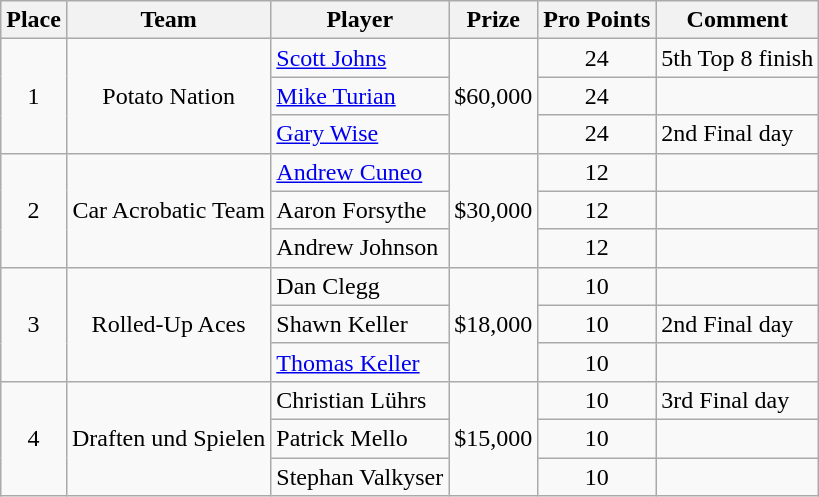<table class="wikitable">
<tr>
<th>Place</th>
<th>Team</th>
<th>Player</th>
<th>Prize</th>
<th>Pro Points</th>
<th>Comment</th>
</tr>
<tr>
<td align=center rowspan=3>1</td>
<td align=center rowspan=3>Potato Nation</td>
<td> <a href='#'>Scott Johns</a></td>
<td align=center rowspan=3>$60,000</td>
<td align=center>24</td>
<td>5th Top 8 finish</td>
</tr>
<tr>
<td> <a href='#'>Mike Turian</a></td>
<td align=center>24</td>
<td></td>
</tr>
<tr>
<td> <a href='#'>Gary Wise</a></td>
<td align=center>24</td>
<td>2nd Final day</td>
</tr>
<tr>
<td align=center rowspan=3>2</td>
<td align=center rowspan=3>Car Acrobatic Team</td>
<td> <a href='#'>Andrew Cuneo</a></td>
<td align=center rowspan=3>$30,000</td>
<td align=center>12</td>
<td></td>
</tr>
<tr>
<td> Aaron Forsythe</td>
<td align=center>12</td>
<td></td>
</tr>
<tr>
<td> Andrew Johnson</td>
<td align=center>12</td>
<td></td>
</tr>
<tr>
<td align=center rowspan=3>3</td>
<td align=center rowspan=3>Rolled-Up Aces</td>
<td> Dan Clegg</td>
<td align=center rowspan=3>$18,000</td>
<td align=center>10</td>
<td></td>
</tr>
<tr>
<td> Shawn Keller</td>
<td align=center>10</td>
<td>2nd Final day</td>
</tr>
<tr>
<td> <a href='#'>Thomas Keller</a></td>
<td align=center>10</td>
<td></td>
</tr>
<tr>
<td align=center rowspan=3>4</td>
<td align=center rowspan=3>Draften und Spielen</td>
<td> Christian Lührs</td>
<td align=center rowspan=3>$15,000</td>
<td align=center>10</td>
<td>3rd Final day</td>
</tr>
<tr>
<td> Patrick Mello</td>
<td align=center>10</td>
<td></td>
</tr>
<tr>
<td> Stephan Valkyser</td>
<td align=center>10</td>
<td></td>
</tr>
</table>
